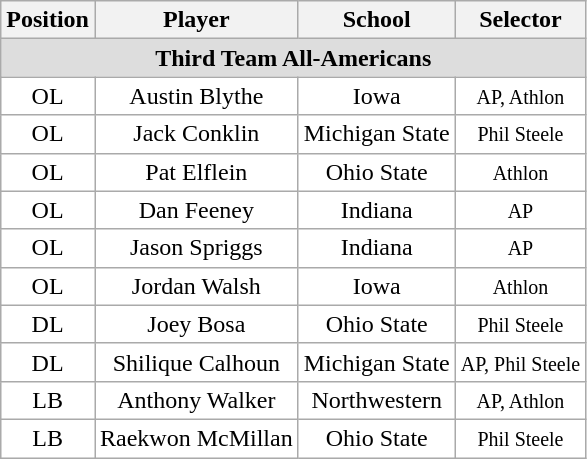<table class="wikitable">
<tr>
<th>Position</th>
<th>Player</th>
<th>School</th>
<th>Selector</th>
</tr>
<tr>
<td colspan="4" style="text-align:center; background:#ddd;"><strong>Third Team All-Americans</strong></td>
</tr>
<tr style="text-align:center;">
<td style="background:white">OL</td>
<td style="background:white">Austin Blythe</td>
<td style="background:white">Iowa</td>
<td style="background:white"><small>AP, Athlon</small></td>
</tr>
<tr style="text-align:center;">
<td style="background:white">OL</td>
<td style="background:white">Jack Conklin</td>
<td style="background:white">Michigan State</td>
<td style="background:white"><small>Phil Steele</small></td>
</tr>
<tr style="text-align:center;">
<td style="background:white">OL</td>
<td style="background:white">Pat Elflein</td>
<td style="background:white">Ohio State</td>
<td style="background:white"><small>Athlon</small></td>
</tr>
<tr style="text-align:center;">
<td style="background:white">OL</td>
<td style="background:white">Dan Feeney</td>
<td style="background:white">Indiana</td>
<td style="background:white"><small>AP</small></td>
</tr>
<tr style="text-align:center;">
<td style="background:white">OL</td>
<td style="background:white">Jason Spriggs</td>
<td style="background:white">Indiana</td>
<td style="background:white"><small>AP</small></td>
</tr>
<tr style="text-align:center;">
<td style="background:white">OL</td>
<td style="background:white">Jordan Walsh</td>
<td style="background:white">Iowa</td>
<td style="background:white"><small>Athlon</small></td>
</tr>
<tr style="text-align:center;">
<td style="background:white">DL</td>
<td style="background:white">Joey Bosa</td>
<td style="background:white">Ohio State</td>
<td style="background:white"><small>Phil Steele</small></td>
</tr>
<tr style="text-align:center;">
<td style="background:white">DL</td>
<td style="background:white">Shilique Calhoun</td>
<td style="background:white">Michigan State</td>
<td style="background:white"><small>AP, Phil Steele</small></td>
</tr>
<tr style="text-align:center;">
<td style="background:white">LB</td>
<td style="background:white">Anthony Walker</td>
<td style="background:white">Northwestern</td>
<td style="background:white"><small>AP, Athlon</small></td>
</tr>
<tr style="text-align:center;">
<td style="background:white">LB</td>
<td style="background:white">Raekwon McMillan</td>
<td style="background:white">Ohio State</td>
<td style="background:white"><small>Phil Steele</small></td>
</tr>
</table>
